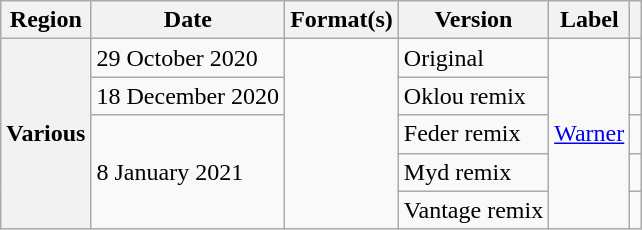<table class="wikitable plainrowheaders">
<tr>
<th scope="col">Region</th>
<th scope="col">Date</th>
<th scope="col">Format(s)</th>
<th scope="col">Version</th>
<th scope="col">Label</th>
<th scope="col"></th>
</tr>
<tr>
<th scope="row" rowspan="5">Various</th>
<td>29 October 2020</td>
<td rowspan="5"></td>
<td>Original</td>
<td rowspan="5"><a href='#'>Warner</a></td>
<td style="text-align:center;"></td>
</tr>
<tr>
<td>18 December 2020</td>
<td>Oklou remix</td>
<td style="text-align:center;"></td>
</tr>
<tr>
<td rowspan="3">8 January 2021</td>
<td>Feder remix</td>
<td style="text-align:center;"></td>
</tr>
<tr>
<td>Myd remix</td>
<td style="text-align:center;"></td>
</tr>
<tr>
<td>Vantage remix</td>
<td style="text-align:center;"></td>
</tr>
</table>
